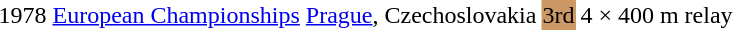<table>
<tr>
<td>1978</td>
<td><a href='#'>European Championships</a></td>
<td><a href='#'>Prague</a>, Czechoslovakia</td>
<td bgcolor="cc9966">3rd</td>
<td>4 × 400 m relay</td>
</tr>
</table>
